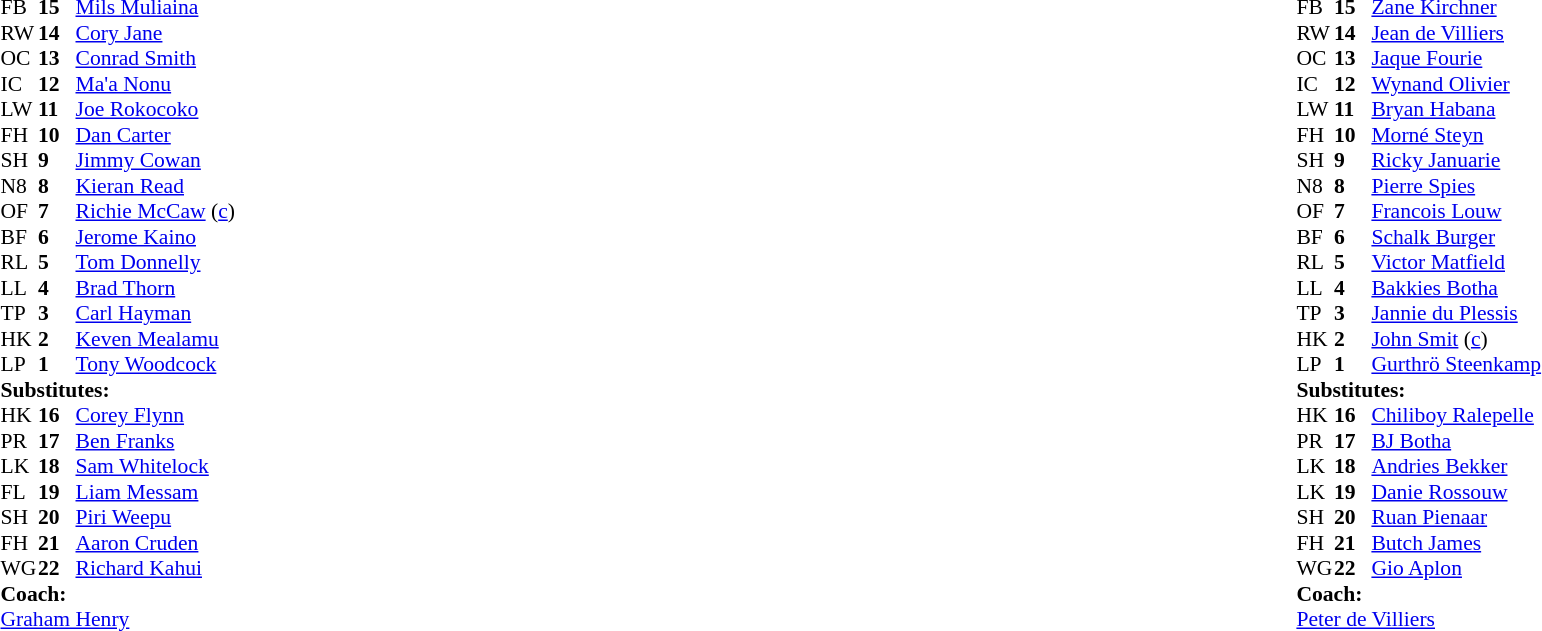<table style="width:100%">
<tr>
<td style="vertical-align:top;width:50%"><br><table style="font-size:90%" cellspacing="0" cellpadding="0">
<tr>
<th width="25"></th>
<th width="25"></th>
</tr>
<tr>
<td>FB</td>
<td><strong>15</strong></td>
<td><a href='#'>Mils Muliaina</a></td>
</tr>
<tr>
<td>RW</td>
<td><strong>14</strong></td>
<td><a href='#'>Cory Jane</a></td>
</tr>
<tr>
<td>OC</td>
<td><strong>13</strong></td>
<td><a href='#'>Conrad Smith</a></td>
</tr>
<tr>
<td>IC</td>
<td><strong>12</strong></td>
<td><a href='#'>Ma'a Nonu</a></td>
</tr>
<tr>
<td>LW</td>
<td><strong>11</strong></td>
<td><a href='#'>Joe Rokocoko</a></td>
<td></td>
<td></td>
</tr>
<tr>
<td>FH</td>
<td><strong>10</strong></td>
<td><a href='#'>Dan Carter</a></td>
</tr>
<tr>
<td>SH</td>
<td><strong>9</strong></td>
<td><a href='#'>Jimmy Cowan</a></td>
<td></td>
<td></td>
</tr>
<tr>
<td>N8</td>
<td><strong>8</strong></td>
<td><a href='#'>Kieran Read</a></td>
</tr>
<tr>
<td>OF</td>
<td><strong>7</strong></td>
<td><a href='#'>Richie McCaw</a> (<a href='#'>c</a>)</td>
</tr>
<tr>
<td>BF</td>
<td><strong>6</strong></td>
<td><a href='#'>Jerome Kaino</a></td>
<td></td>
<td></td>
</tr>
<tr>
<td>RL</td>
<td><strong>5</strong></td>
<td><a href='#'>Tom Donnelly</a></td>
<td></td>
<td></td>
</tr>
<tr>
<td>LL</td>
<td><strong>4</strong></td>
<td><a href='#'>Brad Thorn</a></td>
</tr>
<tr>
<td>TP</td>
<td><strong>3</strong></td>
<td><a href='#'>Carl Hayman</a></td>
<td></td>
<td></td>
</tr>
<tr>
<td>HK</td>
<td><strong>2</strong></td>
<td><a href='#'>Keven Mealamu</a></td>
<td></td>
<td></td>
</tr>
<tr>
<td>LP</td>
<td><strong>1</strong></td>
<td><a href='#'>Tony Woodcock</a></td>
</tr>
<tr>
<td colspan=3><strong>Substitutes:</strong></td>
</tr>
<tr>
<td>HK</td>
<td><strong>16</strong></td>
<td><a href='#'>Corey Flynn</a></td>
<td></td>
<td></td>
</tr>
<tr>
<td>PR</td>
<td><strong>17</strong></td>
<td><a href='#'>Ben Franks</a></td>
<td></td>
<td></td>
</tr>
<tr>
<td>LK</td>
<td><strong>18</strong></td>
<td><a href='#'>Sam Whitelock</a></td>
<td></td>
<td></td>
</tr>
<tr>
<td>FL</td>
<td><strong>19</strong></td>
<td><a href='#'>Liam Messam</a></td>
<td></td>
<td></td>
</tr>
<tr>
<td>SH</td>
<td><strong>20</strong></td>
<td><a href='#'>Piri Weepu</a></td>
<td></td>
<td></td>
</tr>
<tr>
<td>FH</td>
<td><strong>21</strong></td>
<td><a href='#'>Aaron Cruden</a></td>
</tr>
<tr>
<td>WG</td>
<td><strong>22</strong></td>
<td><a href='#'>Richard Kahui</a></td>
<td></td>
<td></td>
</tr>
<tr>
<td colspan="3"><strong>Coach:</strong></td>
</tr>
<tr>
<td colspan="4"> <a href='#'>Graham Henry</a></td>
</tr>
</table>
</td>
<td style="vertical-align:top"></td>
<td style="vertical-align:top;width:50%"><br><table cellspacing="0" cellpadding="0" style="font-size:90%;margin:auto">
<tr>
<th width="25"></th>
<th width="25"></th>
</tr>
<tr>
<td>FB</td>
<td><strong>15</strong></td>
<td><a href='#'>Zane Kirchner</a></td>
</tr>
<tr>
<td>RW</td>
<td><strong>14</strong></td>
<td><a href='#'>Jean de Villiers</a></td>
</tr>
<tr>
<td>OC</td>
<td><strong>13</strong></td>
<td><a href='#'>Jaque Fourie</a></td>
</tr>
<tr>
<td>IC</td>
<td><strong>12</strong></td>
<td><a href='#'>Wynand Olivier</a></td>
<td></td>
<td></td>
</tr>
<tr>
<td>LW</td>
<td><strong>11</strong></td>
<td><a href='#'>Bryan Habana</a></td>
</tr>
<tr>
<td>FH</td>
<td><strong>10</strong></td>
<td><a href='#'>Morné Steyn</a></td>
<td></td>
<td></td>
</tr>
<tr>
<td>SH</td>
<td><strong>9</strong></td>
<td><a href='#'>Ricky Januarie</a></td>
<td></td>
<td></td>
</tr>
<tr>
<td>N8</td>
<td><strong>8</strong></td>
<td><a href='#'>Pierre Spies</a></td>
</tr>
<tr>
<td>OF</td>
<td><strong>7</strong></td>
<td><a href='#'>Francois Louw</a></td>
<td></td>
<td></td>
</tr>
<tr>
<td>BF</td>
<td><strong>6</strong></td>
<td><a href='#'>Schalk Burger</a></td>
</tr>
<tr>
<td>RL</td>
<td><strong>5</strong></td>
<td><a href='#'>Victor Matfield</a></td>
</tr>
<tr>
<td>LL</td>
<td><strong>4</strong></td>
<td><a href='#'>Bakkies Botha</a></td>
<td></td>
<td></td>
</tr>
<tr>
<td>TP</td>
<td><strong>3</strong></td>
<td><a href='#'>Jannie du Plessis</a></td>
<td></td>
<td></td>
</tr>
<tr>
<td>HK</td>
<td><strong>2</strong></td>
<td><a href='#'>John Smit</a> (<a href='#'>c</a>)</td>
<td></td>
<td></td>
</tr>
<tr>
<td>LP</td>
<td><strong>1</strong></td>
<td><a href='#'>Gurthrö Steenkamp</a></td>
</tr>
<tr>
<td colspan=3><strong>Substitutes:</strong></td>
</tr>
<tr>
<td>HK</td>
<td><strong>16</strong></td>
<td><a href='#'>Chiliboy Ralepelle</a></td>
<td></td>
<td></td>
</tr>
<tr>
<td>PR</td>
<td><strong>17</strong></td>
<td><a href='#'>BJ Botha</a></td>
<td></td>
<td></td>
</tr>
<tr>
<td>LK</td>
<td><strong>18</strong></td>
<td><a href='#'>Andries Bekker</a></td>
<td></td>
<td></td>
</tr>
<tr>
<td>LK</td>
<td><strong>19</strong></td>
<td><a href='#'>Danie Rossouw</a></td>
<td></td>
<td></td>
</tr>
<tr>
<td>SH</td>
<td><strong>20</strong></td>
<td><a href='#'>Ruan Pienaar</a></td>
<td></td>
<td></td>
</tr>
<tr>
<td>FH</td>
<td><strong>21</strong></td>
<td><a href='#'>Butch James</a></td>
<td></td>
<td></td>
</tr>
<tr>
<td>WG</td>
<td><strong>22</strong></td>
<td><a href='#'>Gio Aplon</a></td>
<td></td>
<td></td>
</tr>
<tr>
<td colspan="3"><strong>Coach:</strong></td>
</tr>
<tr>
<td colspan="4"> <a href='#'>Peter de Villiers</a></td>
</tr>
</table>
</td>
</tr>
</table>
